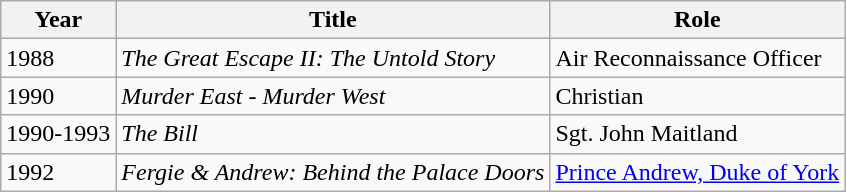<table class="wikitable">
<tr>
<th>Year</th>
<th>Title</th>
<th>Role</th>
</tr>
<tr>
<td>1988</td>
<td><em>The Great Escape II: The Untold Story</em></td>
<td>Air Reconnaissance Officer</td>
</tr>
<tr>
<td>1990</td>
<td><em>Murder East - Murder West</em></td>
<td>Christian</td>
</tr>
<tr>
<td>1990-1993</td>
<td><em>The Bill</em></td>
<td>Sgt. John Maitland</td>
</tr>
<tr>
<td>1992</td>
<td><em>Fergie & Andrew: Behind the Palace Doors</em></td>
<td><a href='#'>Prince Andrew, Duke of York</a></td>
</tr>
</table>
